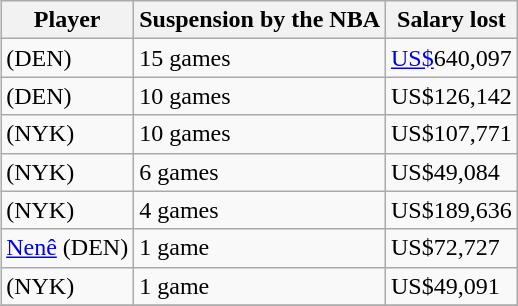<table class="wikitable sortable" style="float:right; margin:0 0 0.5em 1em">
<tr>
<th>Player</th>
<th align="center">Suspension by the NBA</th>
<th align=center>Salary lost</th>
</tr>
<tr>
<td> (DEN)</td>
<td>15 games</td>
<td><a href='#'>US$</a>640,097</td>
</tr>
<tr>
<td> (DEN)</td>
<td>10 games</td>
<td>US$126,142</td>
</tr>
<tr>
<td> (NYK)</td>
<td>10 games</td>
<td>US$107,771</td>
</tr>
<tr>
<td> (NYK)</td>
<td>6 games</td>
<td>US$49,084</td>
</tr>
<tr>
<td> (NYK)</td>
<td>4 games</td>
<td>US$189,636</td>
</tr>
<tr>
<td><a href='#'>Nenê</a> (DEN)</td>
<td>1 game</td>
<td>US$72,727</td>
</tr>
<tr>
<td> (NYK)</td>
<td>1 game</td>
<td>US$49,091</td>
</tr>
<tr>
</tr>
</table>
